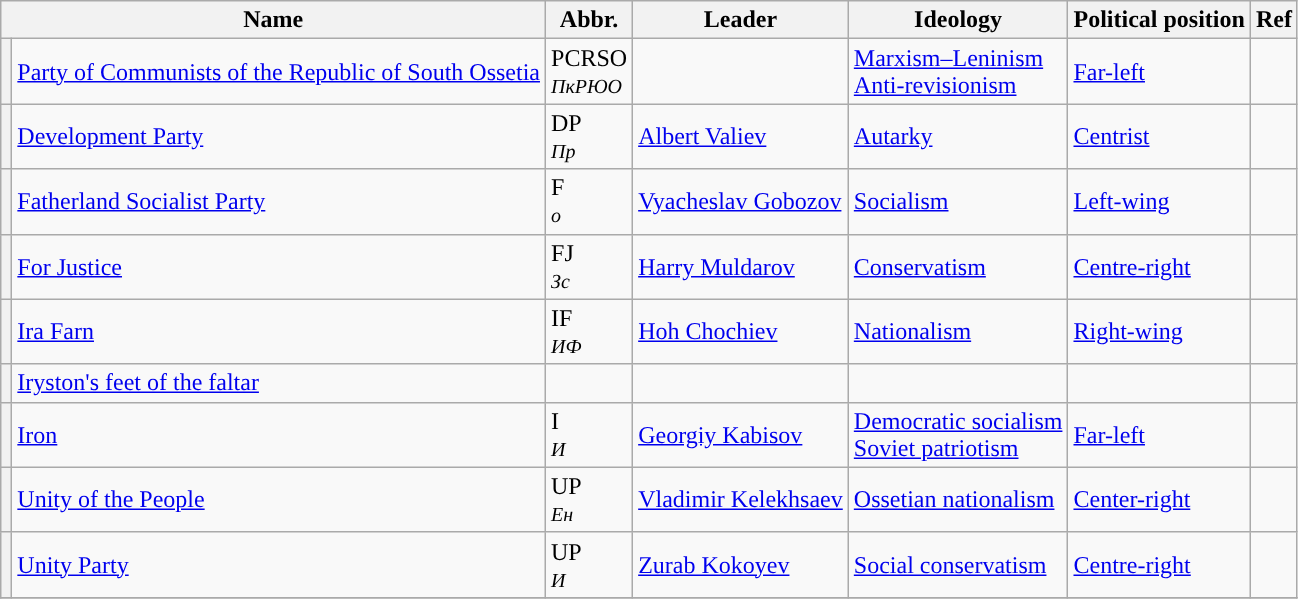<table class="wikitable sortable">
<tr ">
<th colspan=2>Name</th>
<th>Abbr.</th>
<th>Leader</th>
<th>Ideology</th>
<th>Political position</th>
<th>Ref</th>
</tr>
<tr>
<th style="background-color: "></th>
<td><a href='#'>Party of Communists of the Republic of South Ossetia</a></td>
<td>PCRSO<br><small><em>ПкРЮО</em></small></td>
<td></td>
<td><a href='#'>Marxism–Leninism</a><br><a href='#'>Anti-revisionism</a></td>
<td><a href='#'>Far-left</a></td>
<td></td>
</tr>
<tr>
<th style="background-color: "></th>
<td><a href='#'>Development Party</a></td>
<td>DP<br><small><em>Пр</em></small></td>
<td><a href='#'>Albert Valiev</a></td>
<td><a href='#'>Autarky</a></td>
<td><a href='#'>Centrist</a></td>
<td></td>
</tr>
<tr>
<th style="background-color: "></th>
<td><a href='#'>Fatherland Socialist Party</a></td>
<td>F<br><small><em>о</em></small></td>
<td><a href='#'>Vyacheslav Gobozov</a></td>
<td><a href='#'>Socialism</a></td>
<td><a href='#'>Left-wing</a></td>
<td></td>
</tr>
<tr>
<th style="background-color: "></th>
<td><a href='#'>For Justice</a></td>
<td>FJ<br><small><em>Зс</em></small></td>
<td><a href='#'>Harry Muldarov</a></td>
<td><a href='#'>Conservatism</a></td>
<td><a href='#'>Centre-right</a></td>
<td></td>
</tr>
<tr>
<th style="background-color: "></th>
<td><a href='#'>Ira Farn</a></td>
<td>IF<br><small><em>ИФ</em></small></td>
<td><a href='#'>Hoh Chochiev</a></td>
<td><a href='#'>Nationalism</a></td>
<td><a href='#'>Right-wing</a></td>
<td></td>
</tr>
<tr>
<th style="background-color: "></th>
<td><a href='#'>Iryston's feet of the faltar</a></td>
<td></td>
<td></td>
<td></td>
<td></td>
<td></td>
</tr>
<tr>
<th style="background-color: "></th>
<td><a href='#'>Iron</a></td>
<td>I<br><small><em>И</em></small></td>
<td><a href='#'>Georgiy Kabisov</a></td>
<td><a href='#'>Democratic socialism</a><br><a href='#'>Soviet patriotism</a></td>
<td><a href='#'>Far-left</a></td>
<td></td>
</tr>
<tr>
<th style="background-color: "></th>
<td><a href='#'>Unity of the People</a></td>
<td>UP <br><small><em>Ен</em></small></td>
<td><a href='#'>Vladimir Kelekhsaev</a></td>
<td><a href='#'>Ossetian nationalism</a></td>
<td><a href='#'>Center-right</a></td>
<td></td>
</tr>
<tr>
<th style="background-color: "></th>
<td><a href='#'>Unity Party</a></td>
<td>UP<br><small><em>И</em></small></td>
<td><a href='#'>Zurab Kokoyev</a></td>
<td><a href='#'>Social conservatism</a></td>
<td><a href='#'>Centre-right</a></td>
<td></td>
</tr>
<tr>
</tr>
</table>
